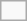<table class="infobox">
<tr>
<td></td>
<td></td>
</tr>
</table>
